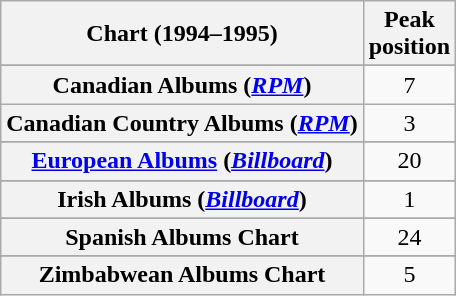<table class="wikitable sortable plainrowheaders" style="text-align:center">
<tr>
<th scope="col">Chart (1994–1995)</th>
<th scope="col">Peak<br>position</th>
</tr>
<tr>
</tr>
<tr>
</tr>
<tr>
<th scope="row">Canadian Albums (<em><a href='#'>RPM</a></em>)</th>
<td>7</td>
</tr>
<tr>
<th scope="row">Canadian Country Albums (<em><a href='#'>RPM</a></em>)</th>
<td>3</td>
</tr>
<tr>
</tr>
<tr>
<th scope="row"><a href='#'>European Albums</a> (<em><a href='#'>Billboard</a></em>)</th>
<td>20</td>
</tr>
<tr>
</tr>
<tr>
<th scope="row">Irish Albums (<em><a href='#'>Billboard</a></em>)</th>
<td>1</td>
</tr>
<tr>
</tr>
<tr>
</tr>
<tr>
</tr>
<tr>
<th scope="row">Spanish Albums Chart</th>
<td>24</td>
</tr>
<tr>
</tr>
<tr>
</tr>
<tr>
</tr>
<tr>
</tr>
<tr>
<th scope="row">Zimbabwean Albums Chart</th>
<td>5</td>
</tr>
</table>
